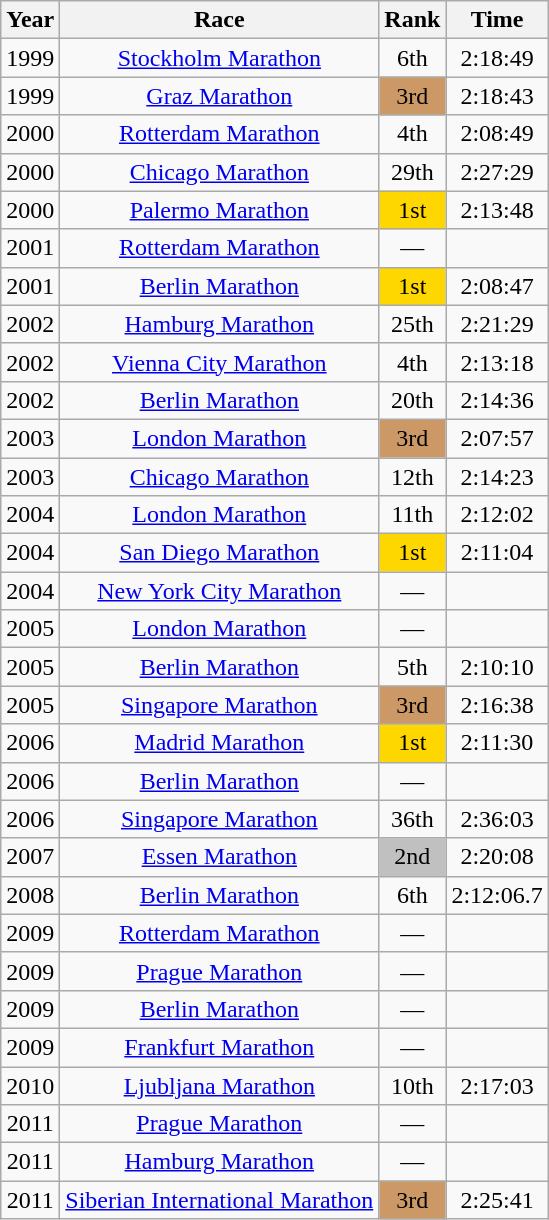<table class="wikitable sortable" style="text-align:center">
<tr>
<th>Year</th>
<th>Race</th>
<th>Rank</th>
<th>Time</th>
</tr>
<tr>
<td>1999</td>
<td><a href='#'>Stockholm Marathon</a></td>
<td>6th</td>
<td>2:18:49</td>
</tr>
<tr>
<td>1999</td>
<td><a href='#'>Graz Marathon</a></td>
<td bgcolor="cc9966">3rd</td>
<td>2:18:43</td>
</tr>
<tr>
<td>2000</td>
<td><a href='#'>Rotterdam Marathon</a></td>
<td>4th</td>
<td>2:08:49</td>
</tr>
<tr>
<td>2000</td>
<td><a href='#'>Chicago Marathon</a></td>
<td>29th</td>
<td>2:27:29</td>
</tr>
<tr>
<td>2000</td>
<td><a href='#'>Palermo Marathon</a></td>
<td bgcolor="gold">1st</td>
<td>2:13:48</td>
</tr>
<tr>
<td>2001</td>
<td><a href='#'>Rotterdam Marathon</a></td>
<td>—</td>
<td></td>
</tr>
<tr>
<td>2001</td>
<td><a href='#'>Berlin Marathon</a></td>
<td bgcolor=gold>1st</td>
<td>2:08:47</td>
</tr>
<tr>
<td>2002</td>
<td><a href='#'>Hamburg Marathon</a></td>
<td>25th</td>
<td>2:21:29</td>
</tr>
<tr>
<td>2002</td>
<td><a href='#'>Vienna City Marathon</a></td>
<td>4th</td>
<td>2:13:18</td>
</tr>
<tr>
<td>2002</td>
<td><a href='#'>Berlin Marathon</a></td>
<td>20th</td>
<td>2:14:36</td>
</tr>
<tr>
<td>2003</td>
<td><a href='#'>London Marathon</a></td>
<td bgcolor=cc9966>3rd</td>
<td>2:07:57 </td>
</tr>
<tr>
<td>2003</td>
<td><a href='#'>Chicago Marathon</a></td>
<td>12th</td>
<td>2:14:23</td>
</tr>
<tr>
<td>2004</td>
<td><a href='#'>London Marathon</a></td>
<td>11th</td>
<td>2:12:02</td>
</tr>
<tr>
<td>2004</td>
<td><a href='#'>San Diego Marathon</a></td>
<td bgcolor=gold>1st</td>
<td>2:11:04</td>
</tr>
<tr>
<td>2004</td>
<td><a href='#'>New York City Marathon</a></td>
<td>—</td>
<td></td>
</tr>
<tr>
<td>2005</td>
<td><a href='#'>London Marathon</a></td>
<td>—</td>
<td></td>
</tr>
<tr>
<td>2005</td>
<td><a href='#'>Berlin Marathon</a></td>
<td>5th</td>
<td>2:10:10</td>
</tr>
<tr>
<td>2005</td>
<td><a href='#'>Singapore Marathon</a></td>
<td bgcolor=cc9966>3rd</td>
<td>2:16:38</td>
</tr>
<tr>
<td>2006</td>
<td><a href='#'>Madrid Marathon</a></td>
<td bgcolor=gold>1st</td>
<td>2:11:30</td>
</tr>
<tr>
<td>2006</td>
<td><a href='#'>Berlin Marathon</a></td>
<td>—</td>
<td></td>
</tr>
<tr>
<td>2006</td>
<td><a href='#'>Singapore Marathon</a></td>
<td>36th</td>
<td>2:36:03</td>
</tr>
<tr>
<td>2007</td>
<td><a href='#'>Essen Marathon</a></td>
<td bgcolor="silver">2nd</td>
<td>2:20:08</td>
</tr>
<tr>
<td>2008</td>
<td><a href='#'>Berlin Marathon</a></td>
<td>6th</td>
<td>2:12:06.7</td>
</tr>
<tr>
<td>2009</td>
<td><a href='#'>Rotterdam Marathon</a></td>
<td>—</td>
<td></td>
</tr>
<tr>
<td>2009</td>
<td><a href='#'>Prague Marathon</a></td>
<td>—</td>
<td></td>
</tr>
<tr>
<td>2009</td>
<td><a href='#'>Berlin Marathon</a></td>
<td>—</td>
<td></td>
</tr>
<tr>
<td>2009</td>
<td><a href='#'>Frankfurt Marathon</a></td>
<td>—</td>
<td></td>
</tr>
<tr>
<td>2010</td>
<td><a href='#'>Ljubljana Marathon</a></td>
<td>10th</td>
<td>2:17:03</td>
</tr>
<tr>
<td>2011</td>
<td><a href='#'>Prague Marathon</a></td>
<td>—</td>
<td></td>
</tr>
<tr>
<td>2011</td>
<td><a href='#'>Hamburg Marathon</a></td>
<td>—</td>
<td></td>
</tr>
<tr>
<td>2011</td>
<td><a href='#'>Siberian International Marathon</a></td>
<td bgcolor=cc9966>3rd</td>
<td>2:25:41</td>
</tr>
</table>
